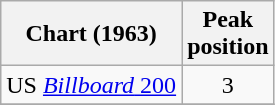<table class="wikitable sortable" border="1">
<tr>
<th scope="col">Chart (1963)</th>
<th scope="col">Peak<br>position</th>
</tr>
<tr>
<td>US <a href='#'><em>Billboard</em> 200</a></td>
<td style="text-align:center;">3</td>
</tr>
<tr>
</tr>
</table>
